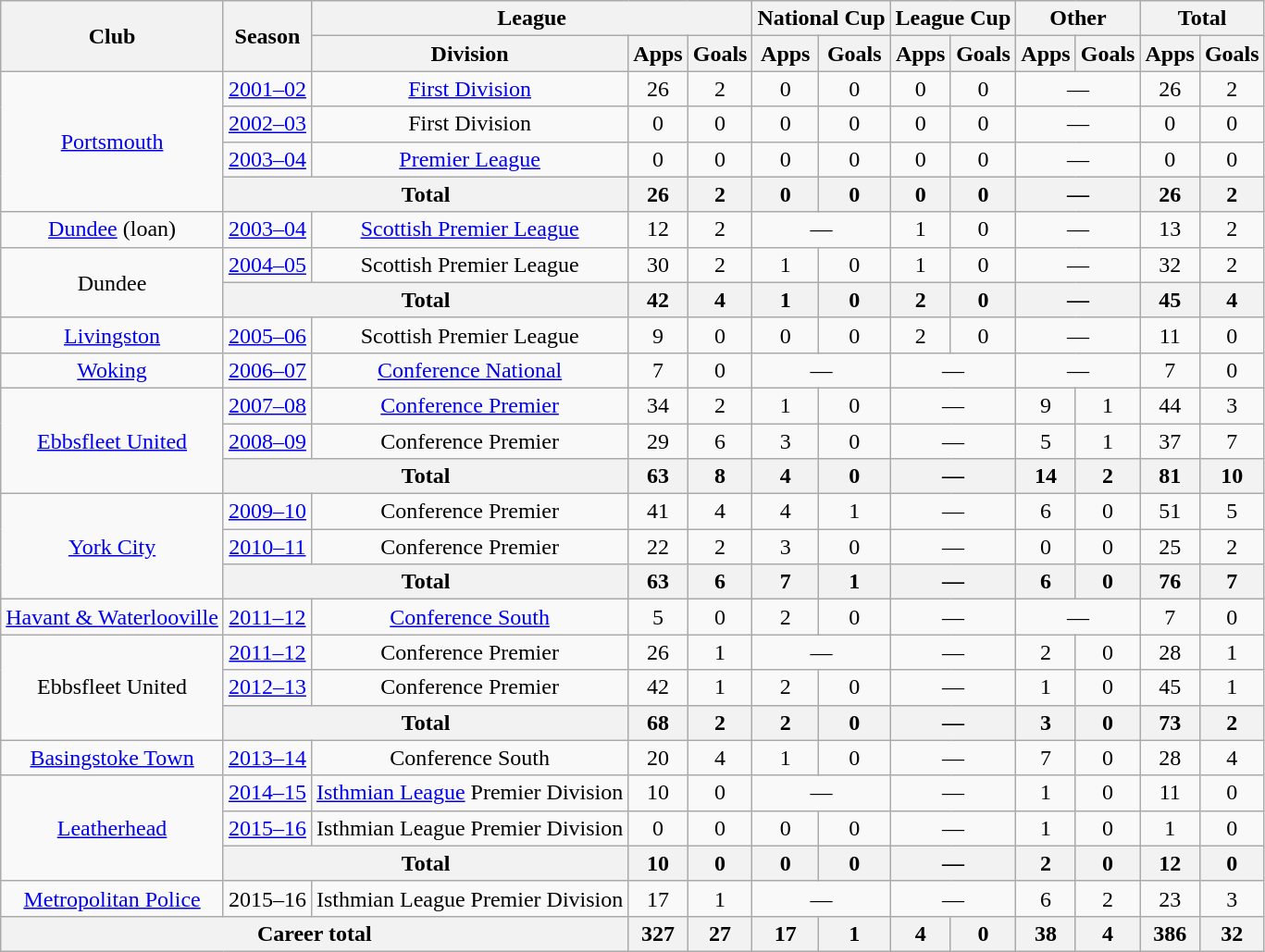<table class=wikitable style=text-align:center>
<tr>
<th rowspan=2>Club</th>
<th rowspan=2>Season</th>
<th colspan=3>League</th>
<th colspan=2>National Cup</th>
<th colspan=2>League Cup</th>
<th colspan=2>Other</th>
<th colspan=2>Total</th>
</tr>
<tr>
<th>Division</th>
<th>Apps</th>
<th>Goals</th>
<th>Apps</th>
<th>Goals</th>
<th>Apps</th>
<th>Goals</th>
<th>Apps</th>
<th>Goals</th>
<th>Apps</th>
<th>Goals</th>
</tr>
<tr>
<td rowspan=4><a href='#'>Portsmouth</a></td>
<td><a href='#'>2001–02</a></td>
<td><a href='#'>First Division</a></td>
<td>26</td>
<td>2</td>
<td>0</td>
<td>0</td>
<td>0</td>
<td>0</td>
<td colspan=2>—</td>
<td>26</td>
<td>2</td>
</tr>
<tr>
<td><a href='#'>2002–03</a></td>
<td>First Division</td>
<td>0</td>
<td>0</td>
<td>0</td>
<td>0</td>
<td>0</td>
<td>0</td>
<td colspan=2>—</td>
<td>0</td>
<td>0</td>
</tr>
<tr>
<td><a href='#'>2003–04</a></td>
<td><a href='#'>Premier League</a></td>
<td>0</td>
<td>0</td>
<td>0</td>
<td>0</td>
<td>0</td>
<td>0</td>
<td colspan=2>—</td>
<td>0</td>
<td>0</td>
</tr>
<tr>
<th colspan=2>Total</th>
<th>26</th>
<th>2</th>
<th>0</th>
<th>0</th>
<th>0</th>
<th>0</th>
<th colspan=2>—</th>
<th>26</th>
<th>2</th>
</tr>
<tr>
<td><a href='#'>Dundee</a> (loan)</td>
<td><a href='#'>2003–04</a></td>
<td><a href='#'>Scottish Premier League</a></td>
<td>12</td>
<td>2</td>
<td colspan=2>—</td>
<td>1</td>
<td>0</td>
<td colspan=2>—</td>
<td>13</td>
<td>2</td>
</tr>
<tr>
<td rowspan=2>Dundee</td>
<td><a href='#'>2004–05</a></td>
<td>Scottish Premier League</td>
<td>30</td>
<td>2</td>
<td>1</td>
<td>0</td>
<td>1</td>
<td>0</td>
<td colspan=2>—</td>
<td>32</td>
<td>2</td>
</tr>
<tr>
<th colspan=2>Total</th>
<th>42</th>
<th>4</th>
<th>1</th>
<th>0</th>
<th>2</th>
<th>0</th>
<th colspan=2>—</th>
<th>45</th>
<th>4</th>
</tr>
<tr>
<td><a href='#'>Livingston</a></td>
<td><a href='#'>2005–06</a></td>
<td>Scottish Premier League</td>
<td>9</td>
<td>0</td>
<td>0</td>
<td>0</td>
<td>2</td>
<td>0</td>
<td colspan=2>—</td>
<td>11</td>
<td>0</td>
</tr>
<tr>
<td><a href='#'>Woking</a></td>
<td><a href='#'>2006–07</a></td>
<td><a href='#'>Conference National</a></td>
<td>7</td>
<td>0</td>
<td colspan=2>—</td>
<td colspan=2>—</td>
<td colspan=2>—</td>
<td>7</td>
<td>0</td>
</tr>
<tr>
<td rowspan=3><a href='#'>Ebbsfleet United</a></td>
<td><a href='#'>2007–08</a></td>
<td><a href='#'>Conference Premier</a></td>
<td>34</td>
<td>2</td>
<td>1</td>
<td>0</td>
<td colspan=2>—</td>
<td>9</td>
<td>1</td>
<td>44</td>
<td>3</td>
</tr>
<tr>
<td><a href='#'>2008–09</a></td>
<td>Conference Premier</td>
<td>29</td>
<td>6</td>
<td>3</td>
<td>0</td>
<td colspan=2>—</td>
<td>5</td>
<td>1</td>
<td>37</td>
<td>7</td>
</tr>
<tr>
<th colspan=2>Total</th>
<th>63</th>
<th>8</th>
<th>4</th>
<th>0</th>
<th colspan=2>—</th>
<th>14</th>
<th>2</th>
<th>81</th>
<th>10</th>
</tr>
<tr>
<td rowspan=3><a href='#'>York City</a></td>
<td><a href='#'>2009–10</a></td>
<td>Conference Premier</td>
<td>41</td>
<td>4</td>
<td>4</td>
<td>1</td>
<td colspan=2>—</td>
<td>6</td>
<td>0</td>
<td>51</td>
<td>5</td>
</tr>
<tr>
<td><a href='#'>2010–11</a></td>
<td>Conference Premier</td>
<td>22</td>
<td>2</td>
<td>3</td>
<td>0</td>
<td colspan=2>—</td>
<td>0</td>
<td>0</td>
<td>25</td>
<td>2</td>
</tr>
<tr>
<th colspan=2>Total</th>
<th>63</th>
<th>6</th>
<th>7</th>
<th>1</th>
<th colspan=2>—</th>
<th>6</th>
<th>0</th>
<th>76</th>
<th>7</th>
</tr>
<tr>
<td><a href='#'>Havant & Waterlooville</a></td>
<td><a href='#'>2011–12</a></td>
<td><a href='#'>Conference South</a></td>
<td>5</td>
<td>0</td>
<td>2</td>
<td>0</td>
<td colspan=2>—</td>
<td colspan=2>—</td>
<td>7</td>
<td>0</td>
</tr>
<tr>
<td rowspan=3>Ebbsfleet United</td>
<td><a href='#'>2011–12</a></td>
<td>Conference Premier</td>
<td>26</td>
<td>1</td>
<td colspan=2>—</td>
<td colspan=2>—</td>
<td>2</td>
<td>0</td>
<td>28</td>
<td>1</td>
</tr>
<tr>
<td><a href='#'>2012–13</a></td>
<td>Conference Premier</td>
<td>42</td>
<td>1</td>
<td>2</td>
<td>0</td>
<td colspan=2>—</td>
<td>1</td>
<td>0</td>
<td>45</td>
<td>1</td>
</tr>
<tr>
<th colspan=2>Total</th>
<th>68</th>
<th>2</th>
<th>2</th>
<th>0</th>
<th colspan=2>—</th>
<th>3</th>
<th>0</th>
<th>73</th>
<th>2</th>
</tr>
<tr>
<td><a href='#'>Basingstoke Town</a></td>
<td><a href='#'>2013–14</a></td>
<td>Conference South</td>
<td>20</td>
<td>4</td>
<td>1</td>
<td>0</td>
<td colspan=2>—</td>
<td>7</td>
<td>0</td>
<td>28</td>
<td>4</td>
</tr>
<tr>
<td rowspan=3><a href='#'>Leatherhead</a></td>
<td><a href='#'>2014–15</a></td>
<td><a href='#'>Isthmian League</a> Premier Division</td>
<td>10</td>
<td>0</td>
<td colspan=2>—</td>
<td colspan=2>—</td>
<td>1</td>
<td>0</td>
<td>11</td>
<td>0</td>
</tr>
<tr>
<td><a href='#'>2015–16</a></td>
<td>Isthmian League Premier Division</td>
<td>0</td>
<td>0</td>
<td>0</td>
<td>0</td>
<td colspan=2>—</td>
<td>1</td>
<td>0</td>
<td>1</td>
<td>0</td>
</tr>
<tr>
<th colspan=2>Total</th>
<th>10</th>
<th>0</th>
<th>0</th>
<th>0</th>
<th colspan=2>—</th>
<th>2</th>
<th>0</th>
<th>12</th>
<th>0</th>
</tr>
<tr>
<td><a href='#'>Metropolitan Police</a></td>
<td>2015–16</td>
<td>Isthmian League Premier Division</td>
<td>17</td>
<td>1</td>
<td colspan=2>—</td>
<td colspan=2>—</td>
<td>6</td>
<td>2</td>
<td>23</td>
<td>3</td>
</tr>
<tr>
<th colspan=3>Career total</th>
<th>327</th>
<th>27</th>
<th>17</th>
<th>1</th>
<th>4</th>
<th>0</th>
<th>38</th>
<th>4</th>
<th>386</th>
<th>32</th>
</tr>
</table>
